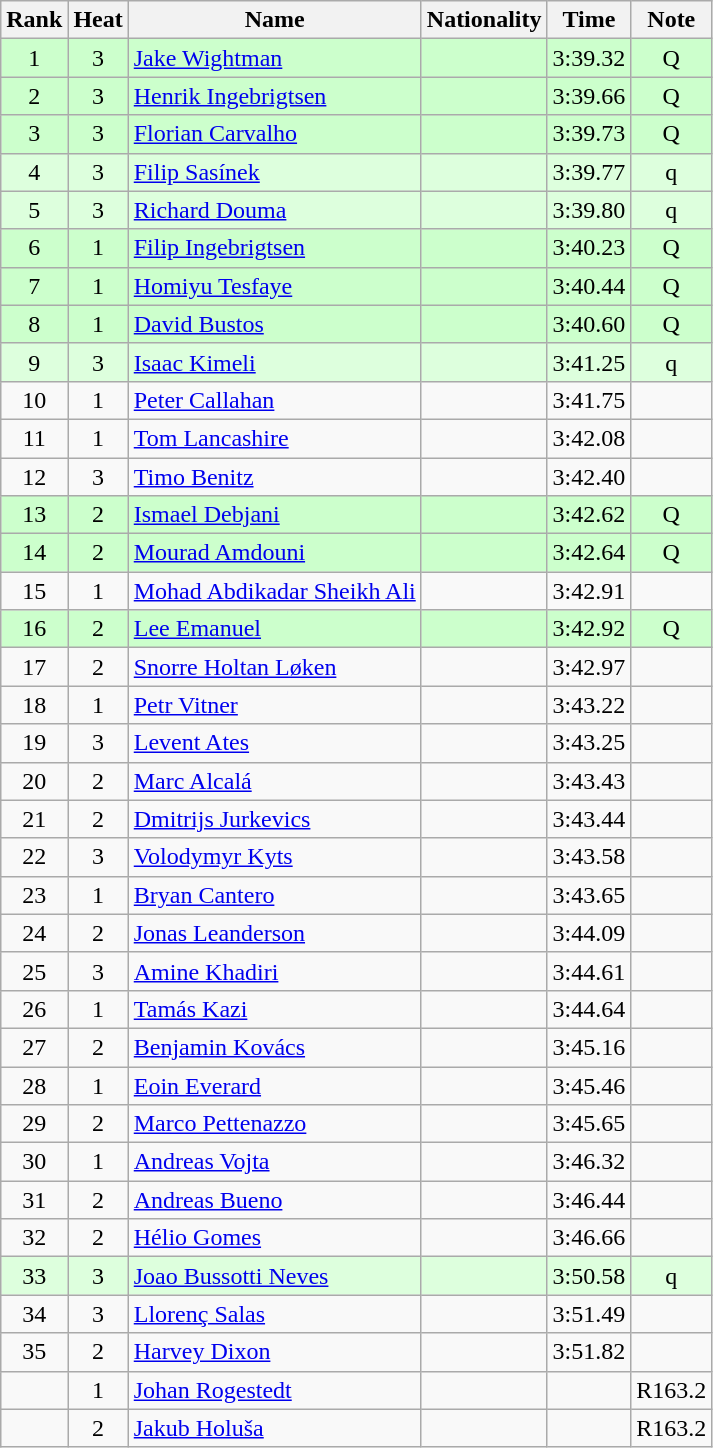<table class="wikitable sortable" style="text-align:center">
<tr>
<th>Rank</th>
<th>Heat</th>
<th>Name</th>
<th>Nationality</th>
<th>Time</th>
<th>Note</th>
</tr>
<tr bgcolor=ccffcc>
<td>1</td>
<td>3</td>
<td align=left><a href='#'>Jake Wightman</a></td>
<td align=left></td>
<td>3:39.32</td>
<td>Q</td>
</tr>
<tr bgcolor=ccffcc>
<td>2</td>
<td>3</td>
<td align=left><a href='#'>Henrik Ingebrigtsen</a></td>
<td align=left></td>
<td>3:39.66</td>
<td>Q</td>
</tr>
<tr bgcolor=ccffcc>
<td>3</td>
<td>3</td>
<td align=left><a href='#'>Florian Carvalho</a></td>
<td align=left></td>
<td>3:39.73</td>
<td>Q</td>
</tr>
<tr bgcolor=ddffdd>
<td>4</td>
<td>3</td>
<td align=left><a href='#'>Filip Sasínek</a></td>
<td align=left></td>
<td>3:39.77</td>
<td>q</td>
</tr>
<tr bgcolor=ddffdd>
<td>5</td>
<td>3</td>
<td align=left><a href='#'>Richard Douma</a></td>
<td align=left></td>
<td>3:39.80</td>
<td>q</td>
</tr>
<tr bgcolor=ccffcc>
<td>6</td>
<td>1</td>
<td align=left><a href='#'>Filip Ingebrigtsen</a></td>
<td align=left></td>
<td>3:40.23</td>
<td>Q</td>
</tr>
<tr bgcolor=ccffcc>
<td>7</td>
<td>1</td>
<td align=left><a href='#'>Homiyu Tesfaye</a></td>
<td align=left></td>
<td>3:40.44</td>
<td>Q</td>
</tr>
<tr bgcolor=ccffcc>
<td>8</td>
<td>1</td>
<td align=left><a href='#'>David Bustos</a></td>
<td align=left></td>
<td>3:40.60</td>
<td>Q</td>
</tr>
<tr bgcolor=ddffdd>
<td>9</td>
<td>3</td>
<td align=left><a href='#'>Isaac Kimeli</a></td>
<td align=left></td>
<td>3:41.25</td>
<td>q</td>
</tr>
<tr>
<td>10</td>
<td>1</td>
<td align=left><a href='#'>Peter Callahan</a></td>
<td align=left></td>
<td>3:41.75</td>
<td></td>
</tr>
<tr>
<td>11</td>
<td>1</td>
<td align=left><a href='#'>Tom Lancashire</a></td>
<td align=left></td>
<td>3:42.08</td>
<td></td>
</tr>
<tr>
<td>12</td>
<td>3</td>
<td align=left><a href='#'>Timo Benitz</a></td>
<td align=left></td>
<td>3:42.40</td>
<td></td>
</tr>
<tr bgcolor=ccffcc>
<td>13</td>
<td>2</td>
<td align=left><a href='#'>Ismael Debjani</a></td>
<td align=left></td>
<td>3:42.62</td>
<td>Q</td>
</tr>
<tr bgcolor=ccffcc>
<td>14</td>
<td>2</td>
<td align=left><a href='#'>Mourad Amdouni</a></td>
<td align=left></td>
<td>3:42.64</td>
<td>Q</td>
</tr>
<tr>
<td>15</td>
<td>1</td>
<td align=left><a href='#'>Mohad Abdikadar Sheikh Ali</a></td>
<td align=left></td>
<td>3:42.91</td>
<td></td>
</tr>
<tr bgcolor=ccffcc>
<td>16</td>
<td>2</td>
<td align=left><a href='#'>Lee Emanuel</a></td>
<td align=left></td>
<td>3:42.92</td>
<td>Q</td>
</tr>
<tr>
<td>17</td>
<td>2</td>
<td align=left><a href='#'>Snorre Holtan Løken</a></td>
<td align=left></td>
<td>3:42.97</td>
<td></td>
</tr>
<tr>
<td>18</td>
<td>1</td>
<td align=left><a href='#'>Petr Vitner</a></td>
<td align=left></td>
<td>3:43.22</td>
<td></td>
</tr>
<tr>
<td>19</td>
<td>3</td>
<td align=left><a href='#'>Levent Ates</a></td>
<td align=left></td>
<td>3:43.25</td>
<td></td>
</tr>
<tr>
<td>20</td>
<td>2</td>
<td align=left><a href='#'>Marc Alcalá</a></td>
<td align=left></td>
<td>3:43.43</td>
<td></td>
</tr>
<tr>
<td>21</td>
<td>2</td>
<td align=left><a href='#'>Dmitrijs Jurkevics</a></td>
<td align=left></td>
<td>3:43.44</td>
<td></td>
</tr>
<tr>
<td>22</td>
<td>3</td>
<td align=left><a href='#'>Volodymyr Kyts</a></td>
<td align=left></td>
<td>3:43.58</td>
<td></td>
</tr>
<tr>
<td>23</td>
<td>1</td>
<td align=left><a href='#'>Bryan Cantero</a></td>
<td align=left></td>
<td>3:43.65</td>
<td></td>
</tr>
<tr>
<td>24</td>
<td>2</td>
<td align=left><a href='#'>Jonas Leanderson</a></td>
<td align=left></td>
<td>3:44.09</td>
<td></td>
</tr>
<tr>
<td>25</td>
<td>3</td>
<td align=left><a href='#'>Amine Khadiri</a></td>
<td align=left></td>
<td>3:44.61</td>
<td></td>
</tr>
<tr>
<td>26</td>
<td>1</td>
<td align=left><a href='#'>Tamás Kazi</a></td>
<td align=left></td>
<td>3:44.64</td>
<td></td>
</tr>
<tr>
<td>27</td>
<td>2</td>
<td align=left><a href='#'>Benjamin Kovács</a></td>
<td align=left></td>
<td>3:45.16</td>
<td></td>
</tr>
<tr>
<td>28</td>
<td>1</td>
<td align=left><a href='#'>Eoin Everard</a></td>
<td align=left></td>
<td>3:45.46</td>
<td></td>
</tr>
<tr>
<td>29</td>
<td>2</td>
<td align=left><a href='#'>Marco Pettenazzo</a></td>
<td align=left></td>
<td>3:45.65</td>
<td></td>
</tr>
<tr>
<td>30</td>
<td>1</td>
<td align=left><a href='#'>Andreas Vojta</a></td>
<td align=left></td>
<td>3:46.32</td>
<td></td>
</tr>
<tr>
<td>31</td>
<td>2</td>
<td align=left><a href='#'>Andreas Bueno</a></td>
<td align=left></td>
<td>3:46.44</td>
<td></td>
</tr>
<tr>
<td>32</td>
<td>2</td>
<td align=left><a href='#'>Hélio Gomes</a></td>
<td align=left></td>
<td>3:46.66</td>
<td></td>
</tr>
<tr bgcolor=ddffdd>
<td>33</td>
<td>3</td>
<td align=left><a href='#'>Joao Bussotti Neves</a></td>
<td align=left></td>
<td>3:50.58</td>
<td>q</td>
</tr>
<tr>
<td>34</td>
<td>3</td>
<td align=left><a href='#'>Llorenç Salas</a></td>
<td align=left></td>
<td>3:51.49</td>
<td></td>
</tr>
<tr>
<td>35</td>
<td>2</td>
<td align=left><a href='#'>Harvey Dixon</a></td>
<td align=left></td>
<td>3:51.82</td>
<td></td>
</tr>
<tr>
<td></td>
<td>1</td>
<td align=left><a href='#'>Johan Rogestedt</a></td>
<td align=left></td>
<td></td>
<td>R163.2</td>
</tr>
<tr>
<td></td>
<td>2</td>
<td align=left><a href='#'>Jakub Holuša</a></td>
<td align=left></td>
<td></td>
<td>R163.2</td>
</tr>
</table>
